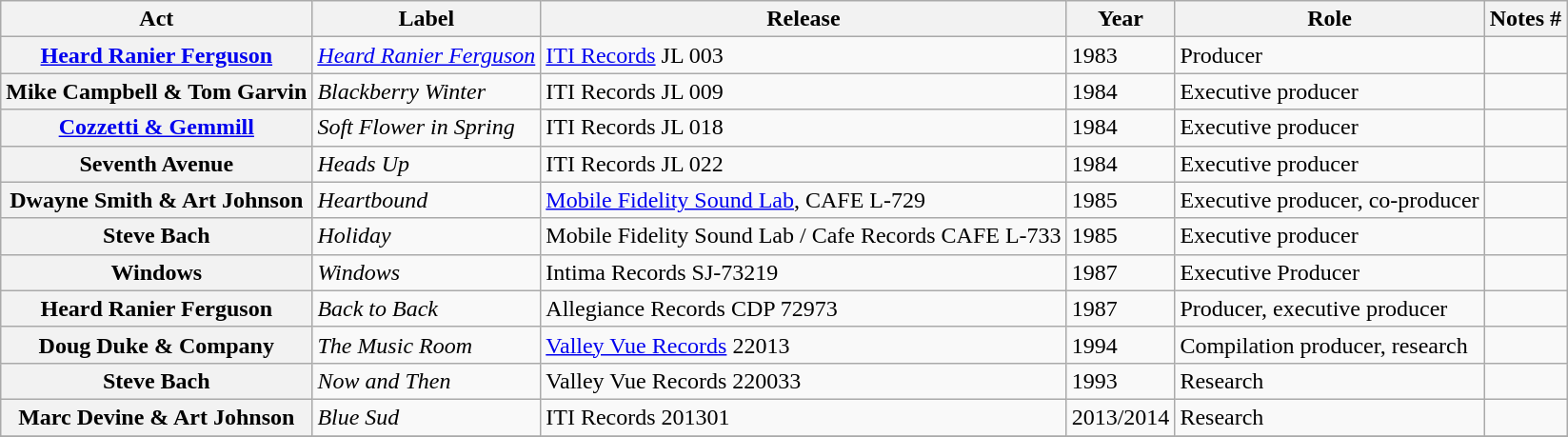<table class="wikitable plainrowheaders sortable">
<tr>
<th scope="col">Act</th>
<th scope="col">Label</th>
<th scope="col">Release</th>
<th scope="col">Year</th>
<th scope="col">Role</th>
<th scope="col" class="unsortable">Notes #</th>
</tr>
<tr>
<th scope="row"><a href='#'>Heard Ranier Ferguson</a></th>
<td><em><a href='#'>Heard Ranier Ferguson</a></em></td>
<td><a href='#'>ITI Records</a> JL 003</td>
<td>1983</td>
<td>Producer</td>
<td></td>
</tr>
<tr>
<th scope="row">Mike Campbell & Tom Garvin</th>
<td><em>Blackberry Winter</em></td>
<td>ITI Records JL 009</td>
<td>1984</td>
<td>Executive producer</td>
<td></td>
</tr>
<tr>
<th scope="row"><a href='#'>Cozzetti & Gemmill</a></th>
<td><em>Soft Flower in Spring</em></td>
<td>ITI Records JL 018</td>
<td>1984</td>
<td>Executive producer</td>
<td></td>
</tr>
<tr>
<th scope="row">Seventh Avenue</th>
<td><em>Heads Up</em></td>
<td>ITI Records JL 022</td>
<td>1984</td>
<td>Executive producer</td>
<td></td>
</tr>
<tr>
<th scope="row">Dwayne Smith & Art Johnson</th>
<td><em>Heartbound</em></td>
<td><a href='#'>Mobile Fidelity Sound Lab</a>, CAFE L-729</td>
<td>1985</td>
<td>Executive producer, co-producer</td>
<td></td>
</tr>
<tr>
<th scope="row">Steve Bach</th>
<td><em>Holiday</em></td>
<td>Mobile Fidelity Sound Lab / Cafe Records CAFE L-733</td>
<td>1985</td>
<td>Executive producer</td>
<td></td>
</tr>
<tr>
<th scope="row">Windows</th>
<td><em>Windows</em></td>
<td>Intima Records SJ-73219</td>
<td>1987</td>
<td>Executive Producer</td>
<td></td>
</tr>
<tr>
<th scope="row">Heard Ranier Ferguson</th>
<td><em>Back to Back</em></td>
<td>Allegiance Records CDP 72973</td>
<td>1987</td>
<td>Producer, executive producer</td>
<td></td>
</tr>
<tr>
<th scope="row">Doug Duke & Company</th>
<td><em>The Music Room</em></td>
<td><a href='#'>Valley Vue Records</a>  22013</td>
<td>1994</td>
<td>Compilation producer, research</td>
<td></td>
</tr>
<tr>
<th scope="row">Steve Bach</th>
<td><em>Now and Then</em></td>
<td>Valley Vue Records 220033</td>
<td>1993</td>
<td>Research</td>
<td></td>
</tr>
<tr>
<th scope="row">Marc Devine & Art Johnson</th>
<td><em>Blue Sud</em></td>
<td>ITI Records 201301</td>
<td>2013/2014</td>
<td>Research</td>
<td></td>
</tr>
<tr>
</tr>
</table>
